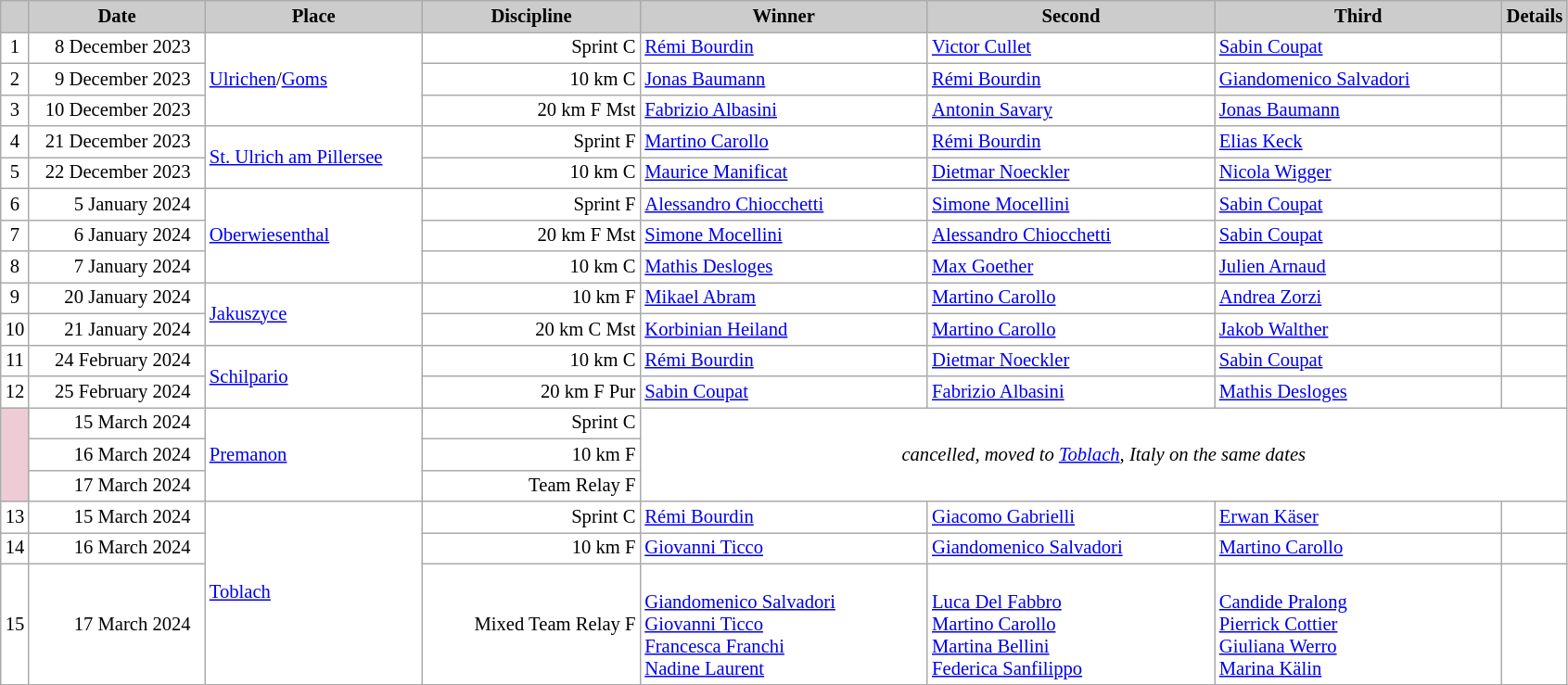<table class="wikitable plainrowheaders" style="background:#fff; font-size:86%; line-height:16px; border:grey solid 1px; border-collapse:collapse;">
<tr style="background:#ccc; text-align:center;">
<th scope="col" style="background:#ccc; width=30 px;"></th>
<th scope="col" style="background:#ccc; width:120px;">Date</th>
<th scope="col" style="background:#ccc; width:150px;">Place</th>
<th scope="col" style="background:#ccc; width:150px;">Discipline</th>
<th scope="col" style="background:#ccc; width:200px;">Winner</th>
<th scope="col" style="background:#ccc; width:200px;">Second</th>
<th scope="col" style="background:#ccc; width:200px;">Third</th>
<th scope="col" style="background:#ccc; width:10px;">Details</th>
</tr>
<tr>
<td align=center>1</td>
<td align=right>8 December 2023  </td>
<td rowspan=3> <a href='#'>Ulrichen</a>/<a href='#'>Goms</a></td>
<td align=right>Sprint C</td>
<td> <a href='#'>Rémi Bourdin</a></td>
<td> <a href='#'>Victor Cullet</a></td>
<td> <a href='#'>Sabin Coupat</a></td>
<td></td>
</tr>
<tr>
<td align=center>2</td>
<td align=right>9 December 2023  </td>
<td align=right>10 km C</td>
<td> <a href='#'>Jonas Baumann</a></td>
<td> <a href='#'>Rémi Bourdin</a></td>
<td> <a href='#'>Giandomenico Salvadori</a></td>
<td></td>
</tr>
<tr>
<td align=center>3</td>
<td align=right>10 December 2023  </td>
<td align=right>20 km F Mst</td>
<td> <a href='#'>Fabrizio Albasini</a></td>
<td> <a href='#'>Antonin Savary</a></td>
<td> <a href='#'>Jonas Baumann</a></td>
<td></td>
</tr>
<tr>
<td align=center>4</td>
<td align=right>21 December 2023  </td>
<td rowspan=2> <a href='#'>St. Ulrich am Pillersee</a></td>
<td align=right>Sprint F</td>
<td> <a href='#'>Martino Carollo</a></td>
<td> <a href='#'>Rémi Bourdin</a></td>
<td> <a href='#'>Elias Keck</a></td>
<td></td>
</tr>
<tr>
<td align=center>5</td>
<td align=right>22 December 2023  </td>
<td align=right>10 km C</td>
<td> <a href='#'>Maurice Manificat</a></td>
<td> <a href='#'>Dietmar Noeckler</a></td>
<td> <a href='#'>Nicola Wigger</a></td>
<td></td>
</tr>
<tr>
<td align=center>6</td>
<td align=right>5 January 2024  </td>
<td rowspan=3> <a href='#'>Oberwiesenthal</a></td>
<td align=right>Sprint F</td>
<td> <a href='#'>Alessandro Chiocchetti</a></td>
<td> <a href='#'>Simone Mocellini</a></td>
<td> <a href='#'>Sabin Coupat</a></td>
<td></td>
</tr>
<tr>
<td align=center>7</td>
<td align=right>6 January 2024  </td>
<td align=right>20 km F Mst</td>
<td> <a href='#'>Simone Mocellini</a></td>
<td> <a href='#'>Alessandro Chiocchetti</a></td>
<td> <a href='#'>Sabin Coupat</a></td>
<td></td>
</tr>
<tr>
<td align=center>8</td>
<td align=right>7 January 2024  </td>
<td align=right>10 km C</td>
<td> <a href='#'>Mathis Desloges</a></td>
<td> <a href='#'>Max Goether</a></td>
<td> <a href='#'>Julien Arnaud</a></td>
<td></td>
</tr>
<tr>
<td align=center>9</td>
<td align=right>20 January 2024  </td>
<td rowspan=2> <a href='#'>Jakuszyce</a></td>
<td align=right>10 km F</td>
<td> <a href='#'>Mikael Abram</a></td>
<td> <a href='#'>Martino Carollo</a></td>
<td> <a href='#'>Andrea Zorzi</a></td>
<td></td>
</tr>
<tr>
<td align=center>10</td>
<td align=right>21 January 2024  </td>
<td align=right>20 km C Mst</td>
<td> <a href='#'>Korbinian Heiland</a></td>
<td> <a href='#'>Martino Carollo</a></td>
<td> <a href='#'>Jakob Walther</a></td>
<td></td>
</tr>
<tr>
<td align=center>11</td>
<td align=right>24 February 2024  </td>
<td rowspan=2> <a href='#'>Schilpario</a></td>
<td align=right>10 km C</td>
<td> <a href='#'>Rémi Bourdin</a></td>
<td> <a href='#'>Dietmar Noeckler</a></td>
<td> <a href='#'>Sabin Coupat</a></td>
<td></td>
</tr>
<tr>
<td align=center>12</td>
<td align=right>25 February 2024  </td>
<td align=right>20 km F Pur</td>
<td> <a href='#'>Sabin Coupat</a></td>
<td> <a href='#'>Fabrizio Albasini</a></td>
<td> <a href='#'>Mathis Desloges</a></td>
<td></td>
</tr>
<tr>
<td rowspan=3 bgcolor="EDCCD5"></td>
<td align=right>15 March 2024  </td>
<td rowspan=3> <a href='#'>Premanon</a></td>
<td align=right>Sprint C</td>
<td rowspan=3 colspan=4 align=center><em>cancelled, moved to <a href='#'>Toblach</a>, Italy on the same dates</em></td>
</tr>
<tr>
<td align=right>16 March 2024  </td>
<td align=right>10 km F</td>
</tr>
<tr>
<td align=right>17 March 2024  </td>
<td align=right>Team Relay F</td>
</tr>
<tr>
<td align=center>13</td>
<td align=right>15 March 2024  </td>
<td rowspan=3> <a href='#'>Toblach</a></td>
<td align=right>Sprint C</td>
<td> <a href='#'>Rémi Bourdin</a></td>
<td> <a href='#'>Giacomo Gabrielli</a></td>
<td> <a href='#'>Erwan Käser</a></td>
<td></td>
</tr>
<tr>
<td align=center>14</td>
<td align=right>16 March 2024  </td>
<td align=right>10 km F</td>
<td> <a href='#'>Giovanni Ticco</a></td>
<td> <a href='#'>Giandomenico Salvadori</a></td>
<td> <a href='#'>Martino Carollo</a></td>
<td></td>
</tr>
<tr>
<td align=center>15</td>
<td align=right>17 March 2024  </td>
<td align=right>Mixed Team Relay F</td>
<td> <br><a href='#'>Giandomenico Salvadori</a><br><a href='#'>Giovanni Ticco</a><br><a href='#'>Francesca Franchi</a><br><a href='#'>Nadine Laurent</a><br></td>
<td> <br><a href='#'>Luca Del Fabbro</a><br><a href='#'>Martino Carollo</a><br><a href='#'>Martina Bellini</a><br><a href='#'>Federica Sanfilippo</a><br></td>
<td> <br><a href='#'>Candide Pralong</a><br><a href='#'>Pierrick Cottier</a><br><a href='#'>Giuliana Werro</a><br><a href='#'>Marina Kälin</a><br></td>
<td></td>
</tr>
</table>
